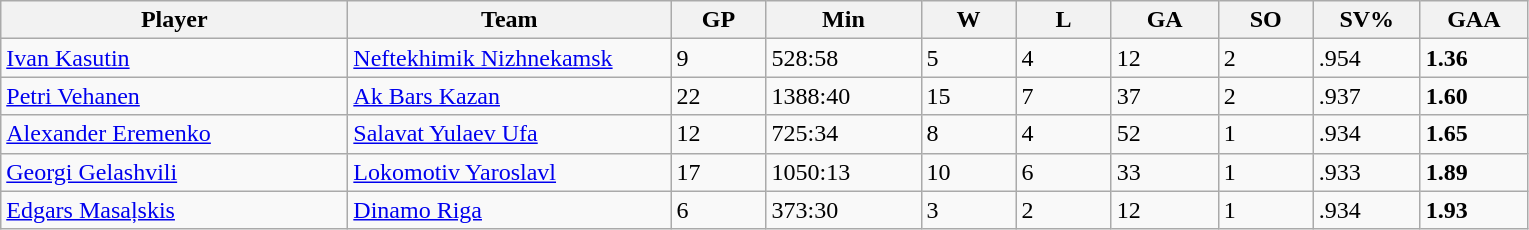<table class="wikitable sortable">
<tr>
<th style="width: 14em;">Player</th>
<th style="width: 13em;">Team</th>
<th style="width: 3.5em;">GP</th>
<th style="width: 6em;">Min</th>
<th style="width: 3.5em;">W</th>
<th style="width: 3.5em;">L</th>
<th style="width: 4em;">GA</th>
<th style="width: 3.5em;">SO</th>
<th style="width: 4em;">SV%</th>
<th style="width: 4em;">GAA</th>
</tr>
<tr>
<td> <a href='#'>Ivan Kasutin</a></td>
<td><a href='#'>Neftekhimik Nizhnekamsk</a></td>
<td>9</td>
<td>528:58</td>
<td>5</td>
<td>4</td>
<td>12</td>
<td>2</td>
<td>.954</td>
<td><strong>1.36</strong></td>
</tr>
<tr>
<td> <a href='#'>Petri Vehanen</a></td>
<td><a href='#'>Ak Bars Kazan</a></td>
<td>22</td>
<td>1388:40</td>
<td>15</td>
<td>7</td>
<td>37</td>
<td>2</td>
<td>.937</td>
<td><strong>1.60</strong></td>
</tr>
<tr>
<td> <a href='#'>Alexander Eremenko</a></td>
<td><a href='#'>Salavat Yulaev Ufa</a></td>
<td>12</td>
<td>725:34</td>
<td>8</td>
<td>4</td>
<td>52</td>
<td>1</td>
<td>.934</td>
<td><strong>1.65</strong></td>
</tr>
<tr>
<td> <a href='#'>Georgi Gelashvili</a></td>
<td><a href='#'>Lokomotiv Yaroslavl</a></td>
<td>17</td>
<td>1050:13</td>
<td>10</td>
<td>6</td>
<td>33</td>
<td>1</td>
<td>.933</td>
<td><strong>1.89</strong></td>
</tr>
<tr>
<td> <a href='#'>Edgars Masaļskis</a></td>
<td><a href='#'>Dinamo Riga</a></td>
<td>6</td>
<td>373:30</td>
<td>3</td>
<td>2</td>
<td>12</td>
<td>1</td>
<td>.934</td>
<td><strong>1.93</strong></td>
</tr>
</table>
